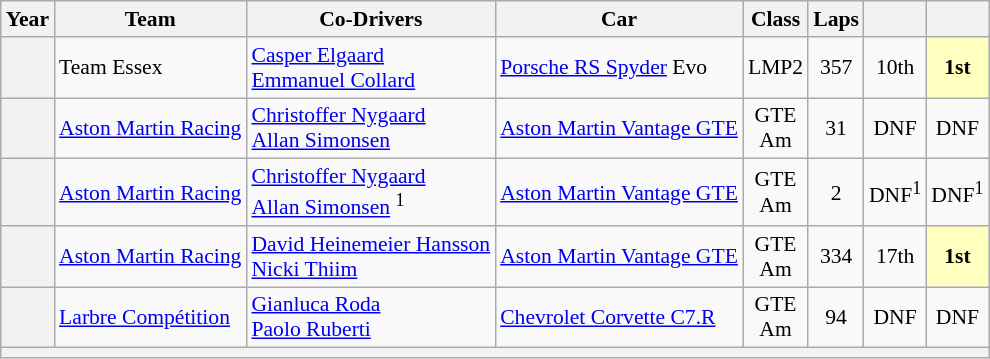<table class="wikitable" style="text-align:center; font-size:90%">
<tr>
<th>Year</th>
<th>Team</th>
<th>Co-Drivers</th>
<th>Car</th>
<th>Class</th>
<th>Laps</th>
<th></th>
<th></th>
</tr>
<tr>
<th></th>
<td align="left"nowrap> Team Essex</td>
<td align="left"nowrap> <a href='#'>Casper Elgaard</a><br> <a href='#'>Emmanuel Collard</a></td>
<td align="left"nowrap><a href='#'>Porsche RS Spyder</a> Evo</td>
<td>LMP2</td>
<td>357</td>
<td>10th</td>
<td style="background:#FFFFBF;"><strong>1st</strong></td>
</tr>
<tr>
<th></th>
<td align="left"nowrap> <a href='#'>Aston Martin Racing</a></td>
<td align="left"nowrap> <a href='#'>Christoffer Nygaard</a><br> <a href='#'>Allan Simonsen</a></td>
<td align="left"nowrap><a href='#'>Aston Martin Vantage GTE</a></td>
<td>GTE<br>Am</td>
<td>31</td>
<td>DNF</td>
<td>DNF</td>
</tr>
<tr>
<th></th>
<td align="left"nowrap> <a href='#'>Aston Martin Racing</a></td>
<td align="left"nowrap> <a href='#'>Christoffer Nygaard</a><br> <a href='#'>Allan Simonsen</a> <sup>1</sup></td>
<td align="left"nowrap><a href='#'>Aston Martin Vantage GTE</a></td>
<td>GTE<br>Am</td>
<td>2</td>
<td>DNF<sup>1</sup></td>
<td>DNF<sup>1</sup></td>
</tr>
<tr>
<th></th>
<td align="left"nowrap> <a href='#'>Aston Martin Racing</a></td>
<td align="left"nowrap> <a href='#'>David Heinemeier Hansson</a><br> <a href='#'>Nicki Thiim</a></td>
<td align="left"nowrap><a href='#'>Aston Martin Vantage GTE</a></td>
<td>GTE<br>Am</td>
<td>334</td>
<td>17th</td>
<td style="background:#FFFFBF;"><strong>1st</strong></td>
</tr>
<tr>
<th></th>
<td align="left"nowrap> <a href='#'>Larbre Compétition</a></td>
<td align="left"nowrap> <a href='#'>Gianluca Roda</a><br> <a href='#'>Paolo Ruberti</a></td>
<td align="left"nowrap><a href='#'>Chevrolet Corvette C7.R</a></td>
<td>GTE<br>Am</td>
<td>94</td>
<td>DNF</td>
<td>DNF</td>
</tr>
<tr>
<th colspan="8"></th>
</tr>
</table>
